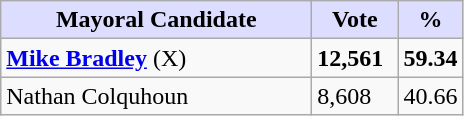<table class="wikitable">
<tr>
<th style="background:#ddf; width:200px;">Mayoral Candidate</th>
<th style="background:#ddf; width:50px;">Vote</th>
<th style="background:#ddf; width:30px;">%</th>
</tr>
<tr>
<td><strong><a href='#'>Mike Bradley</a></strong> (X)</td>
<td><strong>12,561</strong></td>
<td><strong>59.34</strong></td>
</tr>
<tr>
<td>Nathan Colquhoun</td>
<td>8,608</td>
<td>40.66</td>
</tr>
</table>
